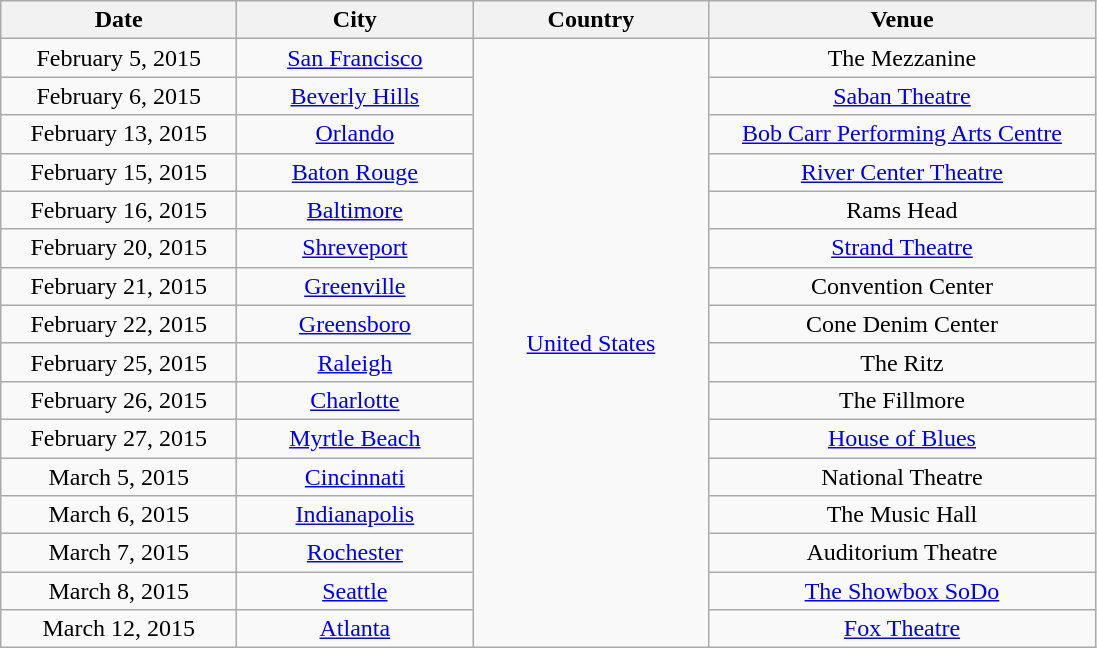<table class="wikitable" style="text-align:center;">
<tr>
<th style="width:150px;">Date</th>
<th style="width:150px;">City</th>
<th style="width:150px;">Country</th>
<th style="width:250px;">Venue</th>
</tr>
<tr>
<td>February 5, 2015</td>
<td><a href='#'>San Francisco</a></td>
<td rowspan="16"><a href='#'>United States</a></td>
<td>The Mezzanine</td>
</tr>
<tr>
<td>February 6, 2015</td>
<td><a href='#'>Beverly Hills</a></td>
<td><a href='#'>Saban Theatre</a></td>
</tr>
<tr>
<td>February 13, 2015</td>
<td><a href='#'>Orlando</a></td>
<td><a href='#'>Bob Carr Performing Arts Centre</a></td>
</tr>
<tr>
<td>February 15, 2015</td>
<td><a href='#'>Baton Rouge</a></td>
<td><a href='#'>River Center Theatre</a></td>
</tr>
<tr>
<td>February 16, 2015</td>
<td><a href='#'>Baltimore</a></td>
<td>Rams Head</td>
</tr>
<tr>
<td>February 20, 2015</td>
<td><a href='#'>Shreveport</a></td>
<td><a href='#'>Strand Theatre</a></td>
</tr>
<tr>
<td>February 21, 2015</td>
<td><a href='#'>Greenville</a></td>
<td>Convention Center</td>
</tr>
<tr>
<td>February 22, 2015</td>
<td><a href='#'>Greensboro</a></td>
<td>Cone Denim Center</td>
</tr>
<tr>
<td>February 25, 2015</td>
<td><a href='#'>Raleigh</a></td>
<td>The Ritz</td>
</tr>
<tr>
<td>February 26, 2015</td>
<td><a href='#'>Charlotte</a></td>
<td>The Fillmore</td>
</tr>
<tr>
<td>February 27, 2015</td>
<td><a href='#'>Myrtle Beach</a></td>
<td><a href='#'>House of Blues</a></td>
</tr>
<tr>
<td>March 5, 2015</td>
<td><a href='#'>Cincinnati</a></td>
<td>National Theatre</td>
</tr>
<tr>
<td>March 6, 2015</td>
<td><a href='#'>Indianapolis</a></td>
<td>The Music Hall</td>
</tr>
<tr>
<td>March 7, 2015</td>
<td><a href='#'>Rochester</a></td>
<td>Auditorium Theatre</td>
</tr>
<tr>
<td>March 8, 2015</td>
<td><a href='#'>Seattle</a></td>
<td><a href='#'>The Showbox SoDo</a></td>
</tr>
<tr>
<td>March 12, 2015</td>
<td><a href='#'>Atlanta</a></td>
<td><a href='#'>Fox Theatre</a></td>
</tr>
</table>
